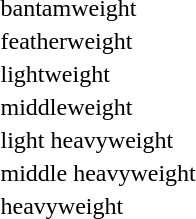<table>
<tr>
<td>bantamweight<br></td>
<td></td>
<td></td>
<td></td>
</tr>
<tr>
<td>featherweight<br></td>
<td></td>
<td></td>
<td></td>
</tr>
<tr>
<td>lightweight<br></td>
<td></td>
<td></td>
<td></td>
</tr>
<tr>
<td>middleweight<br></td>
<td></td>
<td></td>
<td></td>
</tr>
<tr>
<td>light heavyweight<br></td>
<td></td>
<td></td>
<td></td>
</tr>
<tr>
<td>middle heavyweight<br></td>
<td></td>
<td></td>
<td></td>
</tr>
<tr>
<td>heavyweight<br></td>
<td></td>
<td></td>
<td></td>
</tr>
</table>
